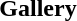<table class="toccolours collapsible collapsed" style="width:100%; background:inherit">
<tr>
<th>Gallery</th>
</tr>
<tr>
<td></td>
</tr>
</table>
